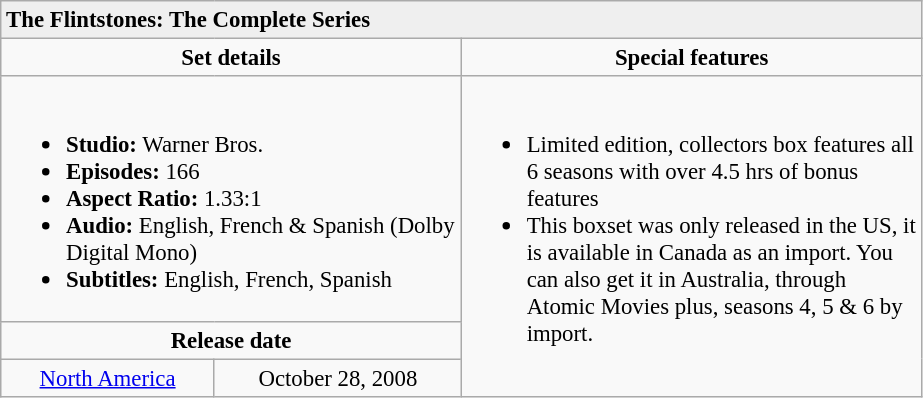<table class="wikitable" style="font-size: 95%;">
<tr style="background:#EFEFEF">
<td colspan="3"><strong>The Flintstones: The Complete Series</strong></td>
</tr>
<tr style="vertical-align:top; text-align:center;">
<td colspan="2"  style="width:300px;"><strong>Set details</strong></td>
<td style="width:200px; "><strong>Special features</strong></td>
</tr>
<tr valign="top">
<td colspan="2"  style="text-align:left; width:300px;"><br><ul><li><strong>Studio:</strong> Warner Bros.</li><li><strong>Episodes:</strong> 166</li><li><strong>Aspect Ratio:</strong> 1.33:1</li><li><strong>Audio:</strong> English, French & Spanish (Dolby Digital Mono)</li><li><strong>Subtitles:</strong> English, French, Spanish</li></ul></td>
<td rowspan="3"  style="text-align:left; width:300px;"><br><ul><li>Limited edition, collectors box features all 6 seasons with over 4.5 hrs of bonus features</li><li>This boxset was only released in the US, it is available in Canada as an import. You can also get it in Australia, through Atomic Movies  plus, seasons 4, 5 & 6 by import.</li></ul></td>
</tr>
<tr>
<td style="text-align:center;" colspan="2"><strong>Release date</strong></td>
</tr>
<tr>
<td style="text-align:center;"> <a href='#'>North America</a></td>
<td style="text-align:center;">October 28, 2008</td>
</tr>
</table>
